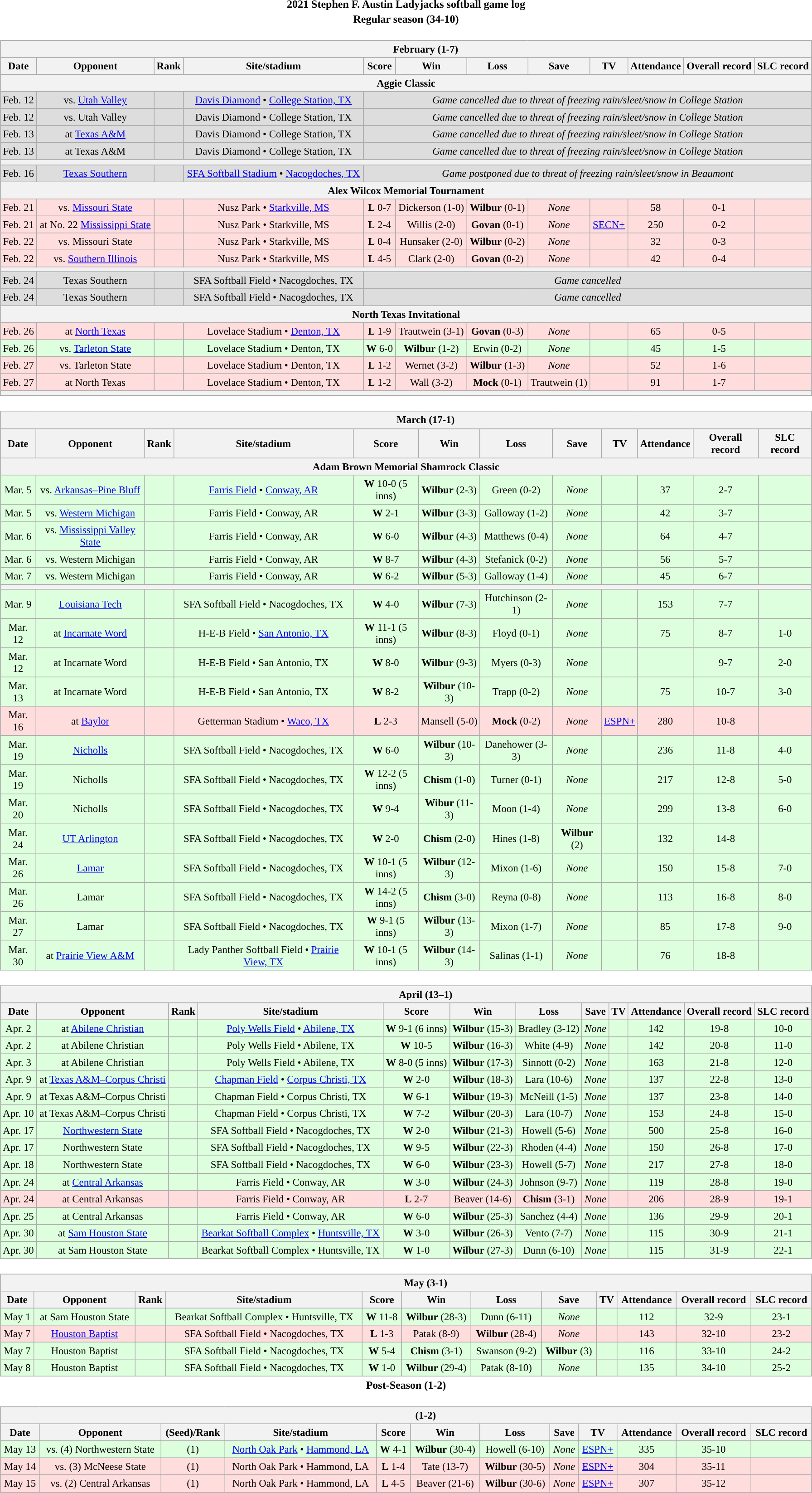<table class="toccolours" width=95% style="clear:both; margin:1.5em auto; text-align:center;">
<tr>
<th colspan=2>2021 Stephen F. Austin Ladyjacks softball game log</th>
</tr>
<tr>
<th colspan=2>Regular season (34-10)</th>
</tr>
<tr valign="top">
<td><br><table class="wikitable collapsible" style="margin:auto; width:100%; text-align:center; font-size:95%">
<tr>
<th colspan=12 style="padding-left:4em;">February (1-7)</th>
</tr>
<tr>
<th>Date</th>
<th>Opponent</th>
<th>Rank</th>
<th>Site/stadium</th>
<th>Score</th>
<th>Win</th>
<th>Loss</th>
<th>Save</th>
<th>TV</th>
<th>Attendance</th>
<th>Overall record</th>
<th>SLC record</th>
</tr>
<tr>
<th colspan=12>Aggie Classic</th>
</tr>
<tr align="center" bgcolor=#dddddd>
<td>Feb. 12</td>
<td>vs. <a href='#'>Utah Valley</a></td>
<td></td>
<td><a href='#'>Davis Diamond</a> • <a href='#'>College Station, TX</a></td>
<td colspan=8><em>Game cancelled due to threat of freezing rain/sleet/snow in College Station</em></td>
</tr>
<tr align="center" bgcolor=#dddddd>
<td>Feb. 12</td>
<td>vs. Utah Valley</td>
<td></td>
<td>Davis Diamond • College Station, TX</td>
<td colspan=8><em>Game cancelled due to threat of freezing rain/sleet/snow in College Station</em></td>
</tr>
<tr align="center" bgcolor=#dddddd>
<td>Feb. 13</td>
<td>at <a href='#'>Texas A&M</a></td>
<td></td>
<td>Davis Diamond • College Station, TX</td>
<td colspan=8><em>Game cancelled due to threat of freezing rain/sleet/snow in College Station</em></td>
</tr>
<tr align="center" bgcolor=#dddddd>
<td>Feb. 13</td>
<td>at Texas A&M</td>
<td></td>
<td>Davis Diamond • College Station, TX</td>
<td colspan=8><em>Game cancelled due to threat of freezing rain/sleet/snow in College Station</em></td>
</tr>
<tr>
<th colspan=12></th>
</tr>
<tr align="center" bgcolor=#dddddd>
<td>Feb. 16</td>
<td><a href='#'>Texas Southern</a></td>
<td></td>
<td><a href='#'>SFA Softball Stadium</a> • <a href='#'>Nacogdoches, TX</a></td>
<td colspan=8><em>Game postponed due to threat of freezing rain/sleet/snow in Beaumont</em></td>
</tr>
<tr>
<th colspan=12>Alex Wilcox Memorial Tournament</th>
</tr>
<tr align="center" bgcolor=#ffdddd>
<td>Feb. 21</td>
<td>vs. <a href='#'>Missouri State</a></td>
<td></td>
<td>Nusz Park • <a href='#'>Starkville, MS</a></td>
<td><strong>L</strong> 0-7</td>
<td>Dickerson (1-0)</td>
<td><strong>Wilbur</strong> (0-1)</td>
<td><em>None</em></td>
<td></td>
<td>58</td>
<td>0-1</td>
<td></td>
</tr>
<tr align="center" bgcolor=#ffdddd>
<td>Feb. 21</td>
<td>at No. 22 <a href='#'>Mississippi State</a></td>
<td></td>
<td>Nusz Park • Starkville, MS</td>
<td><strong>L</strong> 2-4</td>
<td>Willis (2-0)</td>
<td><strong>Govan</strong> (0-1)</td>
<td><em>None</em></td>
<td><a href='#'>SECN+</a></td>
<td>250</td>
<td>0-2</td>
<td></td>
</tr>
<tr align="center" bgcolor=#ffdddd>
<td>Feb. 22</td>
<td>vs. Missouri State</td>
<td></td>
<td>Nusz Park • Starkville, MS</td>
<td><strong>L</strong> 0-4</td>
<td>Hunsaker (2-0)</td>
<td><strong>Wilbur</strong> (0-2)</td>
<td><em>None</em></td>
<td></td>
<td>32</td>
<td>0-3</td>
<td></td>
</tr>
<tr align="center" bgcolor=#ffdddd>
<td>Feb. 22</td>
<td>vs. <a href='#'>Southern Illinois</a></td>
<td></td>
<td>Nusz Park • Starkville, MS</td>
<td><strong>L</strong> 4-5</td>
<td>Clark (2-0)</td>
<td><strong>Govan</strong> (0-2)</td>
<td><em>None</em></td>
<td></td>
<td>42</td>
<td>0-4</td>
<td></td>
</tr>
<tr>
<th colspan=12></th>
</tr>
<tr align="center" bgcolor=#dddddd>
<td>Feb. 24</td>
<td>Texas Southern</td>
<td></td>
<td>SFA Softball Field • Nacogdoches, TX</td>
<td colspan=12><em>Game cancelled</em></td>
</tr>
<tr align="center" bgcolor=#dddddd>
<td>Feb. 24</td>
<td>Texas Southern</td>
<td></td>
<td>SFA Softball Field • Nacogdoches, TX</td>
<td colspan=12><em>Game cancelled</em></td>
</tr>
<tr>
<th colspan=12>North Texas Invitational</th>
</tr>
<tr align="center" bgcolor=#ffdddd>
<td>Feb. 26</td>
<td>at <a href='#'>North Texas</a></td>
<td></td>
<td>Lovelace Stadium • <a href='#'>Denton, TX</a></td>
<td><strong>L</strong> 1-9</td>
<td>Trautwein (3-1)</td>
<td><strong>Govan</strong> (0-3)</td>
<td><em>None</em></td>
<td></td>
<td>65</td>
<td>0-5</td>
<td></td>
</tr>
<tr align="center" bgcolor=#ddffdd>
<td>Feb. 26</td>
<td>vs. <a href='#'>Tarleton State</a></td>
<td></td>
<td>Lovelace Stadium • Denton, TX</td>
<td><strong>W</strong> 6-0</td>
<td><strong>Wilbur</strong> (1-2)</td>
<td>Erwin (0-2)</td>
<td><em>None</em></td>
<td></td>
<td>45</td>
<td>1-5</td>
<td></td>
</tr>
<tr align="center" bgcolor=#ffdddd>
<td>Feb. 27</td>
<td>vs. Tarleton State</td>
<td></td>
<td>Lovelace Stadium • Denton, TX</td>
<td><strong>L</strong> 1-2</td>
<td>Wernet (3-2)</td>
<td><strong>Wilbur</strong> (1-3)</td>
<td><em>None</em></td>
<td></td>
<td>52</td>
<td>1-6</td>
<td></td>
</tr>
<tr align="center" bgcolor=#ffdddd>
<td>Feb. 27</td>
<td>at North Texas</td>
<td></td>
<td>Lovelace Stadium • Denton, TX</td>
<td><strong>L</strong> 1-2</td>
<td>Wall (3-2)</td>
<td><strong>Mock</strong> (0-1)</td>
<td>Trautwein (1)</td>
<td></td>
<td>91</td>
<td>1-7</td>
<td></td>
</tr>
<tr>
<th colspan=12></th>
</tr>
</table>
</td>
</tr>
<tr>
<td><br><table class="wikitable collapsible " style="margin:auto; width:100%; text-align:center; font-size:95%">
<tr>
<th colspan=12 style="padding-left:4em;">March (17-1)</th>
</tr>
<tr>
<th>Date</th>
<th>Opponent</th>
<th>Rank</th>
<th>Site/stadium</th>
<th>Score</th>
<th>Win</th>
<th>Loss</th>
<th>Save</th>
<th>TV</th>
<th>Attendance</th>
<th>Overall record</th>
<th>SLC record</th>
</tr>
<tr>
<th colspan=12>Adam Brown Memorial Shamrock Classic</th>
</tr>
<tr align="center" bgcolor=#ddffdd>
<td>Mar. 5</td>
<td>vs. <a href='#'>Arkansas–Pine Bluff</a></td>
<td></td>
<td><a href='#'>Farris Field</a> • <a href='#'>Conway, AR</a></td>
<td><strong>W</strong> 10-0 (5 inns)</td>
<td><strong>Wilbur</strong> (2-3)</td>
<td>Green (0-2)</td>
<td><em>None</em></td>
<td></td>
<td>37</td>
<td>2-7</td>
<td></td>
</tr>
<tr align="center" bgcolor=#ddffdd>
<td>Mar. 5</td>
<td>vs. <a href='#'>Western Michigan</a></td>
<td></td>
<td>Farris Field • Conway, AR</td>
<td><strong>W</strong> 2-1</td>
<td><strong>Wilbur</strong> (3-3)</td>
<td>Galloway (1-2)</td>
<td><em>None</em></td>
<td></td>
<td>42</td>
<td>3-7</td>
<td></td>
</tr>
<tr align="center" bgcolor=#ddffdd>
<td>Mar. 6</td>
<td>vs. <a href='#'>Mississippi Valley State</a></td>
<td></td>
<td>Farris Field • Conway, AR</td>
<td><strong>W</strong> 6-0</td>
<td><strong>Wilbur</strong> (4-3)</td>
<td>Matthews (0-4)</td>
<td><em>None</em></td>
<td></td>
<td>64</td>
<td>4-7</td>
<td></td>
</tr>
<tr align="center" bgcolor=#ddffdd>
<td>Mar. 6</td>
<td>vs. Western Michigan</td>
<td></td>
<td>Farris Field • Conway, AR</td>
<td><strong>W</strong> 8-7</td>
<td><strong>Wilbur</strong> (4-3)</td>
<td>Stefanick (0-2)</td>
<td><em>None</em></td>
<td></td>
<td>56</td>
<td>5-7</td>
<td></td>
</tr>
<tr align="center" bgcolor=#ddffdd>
<td>Mar. 7</td>
<td>vs. Western Michigan</td>
<td></td>
<td>Farris Field • Conway, AR</td>
<td><strong>W</strong> 6-2</td>
<td><strong>Wilbur</strong> (5-3)</td>
<td>Galloway (1-4)</td>
<td><em>None</em></td>
<td></td>
<td>45</td>
<td>6-7</td>
<td></td>
</tr>
<tr>
<th colspan=12></th>
</tr>
<tr align="center" bgcolor=#ddffdd>
<td>Mar. 9</td>
<td><a href='#'>Louisiana Tech</a></td>
<td></td>
<td>SFA Softball Field • Nacogdoches, TX</td>
<td><strong>W</strong> 4-0</td>
<td><strong>Wilbur</strong> (7-3)</td>
<td>Hutchinson (2-1)</td>
<td><em>None</em></td>
<td></td>
<td>153</td>
<td>7-7</td>
<td></td>
</tr>
<tr align="center" bgcolor=#ddffdd>
<td>Mar. 12</td>
<td>at <a href='#'>Incarnate Word</a></td>
<td></td>
<td>H-E-B Field • <a href='#'>San Antonio, TX</a></td>
<td><strong>W</strong> 11-1 (5 inns)</td>
<td><strong>Wilbur</strong> (8-3)</td>
<td>Floyd (0-1)</td>
<td><em>None</em></td>
<td></td>
<td>75</td>
<td>8-7</td>
<td>1-0</td>
</tr>
<tr align="center" bgcolor=#ddffdd>
<td>Mar. 12</td>
<td>at Incarnate Word</td>
<td></td>
<td>H-E-B Field • San Antonio, TX</td>
<td><strong>W</strong> 8-0</td>
<td><strong>Wilbur</strong> (9-3)</td>
<td>Myers (0-3)</td>
<td><em>None</em></td>
<td></td>
<td></td>
<td>9-7</td>
<td>2-0</td>
</tr>
<tr align="center" bgcolor=#ddffdd>
<td>Mar. 13</td>
<td>at Incarnate Word</td>
<td></td>
<td>H-E-B Field • San Antonio, TX</td>
<td><strong>W</strong> 8-2</td>
<td><strong>Wilbur</strong> (10-3)</td>
<td>Trapp (0-2)</td>
<td><em>None</em></td>
<td></td>
<td>75</td>
<td>10-7</td>
<td>3-0</td>
</tr>
<tr align="center" bgcolor=#ffdddd>
<td>Mar. 16</td>
<td>at <a href='#'>Baylor</a></td>
<td></td>
<td>Getterman Stadium • <a href='#'>Waco, TX</a></td>
<td><strong>L</strong> 2-3</td>
<td>Mansell (5-0)</td>
<td><strong>Mock</strong> (0-2)</td>
<td><em>None</em></td>
<td><a href='#'>ESPN+</a></td>
<td>280</td>
<td>10-8</td>
<td></td>
</tr>
<tr align="center" bgcolor=#ddffdd>
<td>Mar. 19</td>
<td><a href='#'>Nicholls</a></td>
<td></td>
<td>SFA Softball Field • Nacogdoches, TX</td>
<td><strong>W</strong> 6-0</td>
<td><strong>Wilbur</strong> (10-3)</td>
<td>Danehower (3-3)</td>
<td><em>None</em></td>
<td></td>
<td>236</td>
<td>11-8</td>
<td>4-0</td>
</tr>
<tr align="center" bgcolor=#ddffdd>
<td>Mar. 19</td>
<td>Nicholls</td>
<td></td>
<td>SFA Softball Field • Nacogdoches, TX</td>
<td><strong>W</strong> 12-2 (5 inns)</td>
<td><strong>Chism</strong> (1-0)</td>
<td>Turner (0-1)</td>
<td><em>None</em></td>
<td></td>
<td>217</td>
<td>12-8</td>
<td>5-0</td>
</tr>
<tr align="center" bgcolor=#ddffdd>
<td>Mar. 20</td>
<td>Nicholls</td>
<td></td>
<td>SFA Softball Field • Nacogdoches, TX</td>
<td><strong>W</strong> 9-4</td>
<td><strong>Wibur</strong> (11-3)</td>
<td>Moon (1-4)</td>
<td><em>None</em></td>
<td></td>
<td>299</td>
<td>13-8</td>
<td>6-0</td>
</tr>
<tr align="center" bgcolor=#ddffdd>
<td>Mar. 24</td>
<td><a href='#'>UT Arlington</a></td>
<td></td>
<td>SFA Softball Field • Nacogdoches, TX</td>
<td><strong>W</strong> 2-0</td>
<td><strong>Chism</strong> (2-0)</td>
<td>Hines (1-8)</td>
<td><strong>Wilbur</strong> (2)</td>
<td></td>
<td>132</td>
<td>14-8</td>
<td></td>
</tr>
<tr align="center" bgcolor=#ddffdd>
<td>Mar. 26</td>
<td><a href='#'>Lamar</a></td>
<td></td>
<td>SFA Softball Field • Nacogdoches, TX</td>
<td><strong>W</strong> 10-1 (5 inns)</td>
<td><strong>Wilbur</strong> (12-3)</td>
<td>Mixon (1-6)</td>
<td><em>None</em></td>
<td></td>
<td>150</td>
<td>15-8</td>
<td>7-0</td>
</tr>
<tr align="center" bgcolor=#ddffdd>
<td>Mar. 26</td>
<td>Lamar</td>
<td></td>
<td>SFA Softball Field • Nacogdoches, TX</td>
<td><strong>W</strong> 14-2 (5 inns)</td>
<td><strong>Chism</strong> (3-0)</td>
<td>Reyna (0-8)</td>
<td><em>None</em></td>
<td></td>
<td>113</td>
<td>16-8</td>
<td>8-0</td>
</tr>
<tr align="center" bgcolor=#ddffdd>
<td>Mar. 27</td>
<td>Lamar</td>
<td></td>
<td>SFA Softball Field • Nacogdoches, TX</td>
<td><strong>W</strong> 9-1 (5 inns)</td>
<td><strong>Wilbur</strong> (13-3)</td>
<td>Mixon (1-7)</td>
<td><em>None</em></td>
<td></td>
<td>85</td>
<td>17-8</td>
<td>9-0</td>
</tr>
<tr align="center" bgcolor=#ddffdd>
<td>Mar. 30</td>
<td>at <a href='#'>Prairie View A&M</a></td>
<td></td>
<td>Lady Panther Softball Field • <a href='#'>Prairie View, TX</a></td>
<td><strong>W</strong> 10-1 (5 inns)</td>
<td><strong>Wilbur</strong> (14-3)</td>
<td>Salinas (1-1)</td>
<td><em>None</em></td>
<td></td>
<td>76</td>
<td>18-8</td>
<td></td>
</tr>
</table>
</td>
</tr>
<tr>
<td><br><table class="wikitable collapsible " style="margin:auto; width:100%; text-align:center; font-size:95%">
<tr>
<th colspan=12 style="padding-left:4em;">April (13–1)</th>
</tr>
<tr>
<th>Date</th>
<th>Opponent</th>
<th>Rank</th>
<th>Site/stadium</th>
<th>Score</th>
<th>Win</th>
<th>Loss</th>
<th>Save</th>
<th>TV</th>
<th>Attendance</th>
<th>Overall record</th>
<th>SLC record</th>
</tr>
<tr align="center" bgcolor=#ddffdd>
<td>Apr. 2</td>
<td>at <a href='#'>Abilene Christian</a></td>
<td></td>
<td><a href='#'>Poly Wells Field</a> • <a href='#'>Abilene, TX</a></td>
<td><strong>W</strong> 9-1 (6 inns)</td>
<td><strong>Wilbur</strong> (15-3)</td>
<td>Bradley (3-12)</td>
<td><em>None</em></td>
<td></td>
<td>142</td>
<td>19-8</td>
<td>10-0</td>
</tr>
<tr align="center" bgcolor=#ddffdd>
<td>Apr. 2</td>
<td>at Abilene Christian</td>
<td></td>
<td>Poly Wells Field • Abilene, TX</td>
<td><strong>W</strong> 10-5</td>
<td><strong>Wilbur</strong> (16-3)</td>
<td>White (4-9)</td>
<td><em>None</em></td>
<td></td>
<td>142</td>
<td>20-8</td>
<td>11-0</td>
</tr>
<tr align="center" bgcolor=#ddffdd>
<td>Apr. 3</td>
<td>at Abilene Christian</td>
<td></td>
<td>Poly Wells Field • Abilene, TX</td>
<td><strong>W</strong> 8-0 (5 inns)</td>
<td><strong>Wilbur</strong> (17-3)</td>
<td>Sinnott (0-2)</td>
<td><em>None</em></td>
<td></td>
<td>163</td>
<td>21-8</td>
<td>12-0</td>
</tr>
<tr align="center" bgcolor=#ddffdd>
<td>Apr. 9</td>
<td>at <a href='#'>Texas A&M–Corpus Christi</a></td>
<td></td>
<td><a href='#'>Chapman Field</a> • <a href='#'>Corpus Christi, TX</a></td>
<td><strong>W</strong> 2-0</td>
<td><strong>Wilbur</strong> (18-3)</td>
<td>Lara (10-6)</td>
<td><em>None</em></td>
<td></td>
<td>137</td>
<td>22-8</td>
<td>13-0</td>
</tr>
<tr align="center" bgcolor=#ddffdd>
<td>Apr. 9</td>
<td>at Texas A&M–Corpus Christi</td>
<td></td>
<td>Chapman Field • Corpus Christi, TX</td>
<td><strong>W</strong> 6-1</td>
<td><strong>Wilbur</strong> (19-3)</td>
<td>McNeill (1-5)</td>
<td><em>None</em></td>
<td></td>
<td>137</td>
<td>23-8</td>
<td>14-0</td>
</tr>
<tr align="center" bgcolor=#ddffdd>
<td>Apr. 10</td>
<td>at Texas A&M–Corpus Christi</td>
<td></td>
<td>Chapman Field • Corpus Christi, TX</td>
<td><strong>W</strong> 7-2</td>
<td><strong>Wilbur</strong> (20-3)</td>
<td>Lara (10-7)</td>
<td><em>None</em></td>
<td></td>
<td>153</td>
<td>24-8</td>
<td>15-0</td>
</tr>
<tr align="center" bgcolor=#ddffdd>
<td>Apr. 17</td>
<td><a href='#'>Northwestern State</a></td>
<td></td>
<td>SFA Softball Field • Nacogdoches, TX</td>
<td><strong>W</strong> 2-0</td>
<td><strong>Wilbur</strong> (21-3)</td>
<td>Howell (5-6)</td>
<td><em>None</em></td>
<td></td>
<td>500</td>
<td>25-8</td>
<td>16-0</td>
</tr>
<tr align="center" bgcolor=#ddffdd>
<td>Apr. 17</td>
<td>Northwestern State</td>
<td></td>
<td>SFA Softball Field • Nacogdoches, TX</td>
<td><strong>W</strong> 9-5</td>
<td><strong>Wilbur</strong> (22-3)</td>
<td>Rhoden (4-4)</td>
<td><em>None</em></td>
<td></td>
<td>150</td>
<td>26-8</td>
<td>17-0</td>
</tr>
<tr align="center" bgcolor=#ddffdd>
<td>Apr. 18</td>
<td>Northwestern State</td>
<td></td>
<td>SFA Softball Field • Nacogdoches, TX</td>
<td><strong>W</strong> 6-0</td>
<td><strong>Wilbur</strong> (23-3)</td>
<td>Howell (5-7)</td>
<td><em>None</em></td>
<td></td>
<td>217</td>
<td>27-8</td>
<td>18-0</td>
</tr>
<tr align="center" bgcolor=#ddffdd>
<td>Apr. 24</td>
<td>at <a href='#'>Central Arkansas</a></td>
<td></td>
<td>Farris Field • Conway, AR</td>
<td><strong>W</strong> 3-0</td>
<td><strong>Wilbur</strong> (24-3)</td>
<td>Johnson (9-7)</td>
<td><em>None</em></td>
<td></td>
<td>119</td>
<td>28-8</td>
<td>19-0</td>
</tr>
<tr align="center" bgcolor=#ffdddd>
<td>Apr. 24</td>
<td>at Central Arkansas</td>
<td></td>
<td>Farris Field • Conway, AR</td>
<td><strong>L</strong> 2-7</td>
<td>Beaver (14-6)</td>
<td><strong>Chism</strong> (3-1)</td>
<td><em>None</em></td>
<td></td>
<td>206</td>
<td>28-9</td>
<td>19-1</td>
</tr>
<tr align="center" bgcolor=#ddffdd>
<td>Apr. 25</td>
<td>at Central Arkansas</td>
<td></td>
<td>Farris Field • Conway, AR</td>
<td><strong>W</strong> 6-0</td>
<td><strong>Wilbur</strong> (25-3)</td>
<td>Sanchez (4-4)</td>
<td><em>None</em></td>
<td></td>
<td>136</td>
<td>29-9</td>
<td>20-1</td>
</tr>
<tr align="center" bgcolor=#ddffdd>
<td>Apr. 30</td>
<td>at <a href='#'>Sam Houston State</a></td>
<td></td>
<td><a href='#'>Bearkat Softball Complex</a> • <a href='#'>Huntsville, TX</a></td>
<td><strong>W</strong> 3-0</td>
<td><strong>Wilbur</strong> (26-3)</td>
<td>Vento (7-7)</td>
<td><em>None</em></td>
<td></td>
<td>115</td>
<td>30-9</td>
<td>21-1</td>
</tr>
<tr align="center" bgcolor=#ddffdd>
<td>Apr. 30</td>
<td>at Sam Houston State</td>
<td></td>
<td>Bearkat Softball Complex • Huntsville, TX</td>
<td><strong>W</strong> 1-0</td>
<td><strong>Wilbur</strong> (27-3)</td>
<td>Dunn (6-10)</td>
<td><em>None</em></td>
<td></td>
<td>115</td>
<td>31-9</td>
<td>22-1</td>
</tr>
</table>
</td>
</tr>
<tr>
<td><br><table class="wikitable collapsible " style="margin:auto; width:100%; text-align:center; font-size:95%">
<tr>
<th colspan=12 style="padding-left:4em;">May (3-1)</th>
</tr>
<tr>
<th>Date</th>
<th>Opponent</th>
<th>Rank</th>
<th>Site/stadium</th>
<th>Score</th>
<th>Win</th>
<th>Loss</th>
<th>Save</th>
<th>TV</th>
<th>Attendance</th>
<th>Overall record</th>
<th>SLC record</th>
</tr>
<tr align="center" bgcolor=#ddffdd>
<td>May 1</td>
<td>at Sam Houston State</td>
<td></td>
<td>Bearkat Softball Complex • Huntsville, TX</td>
<td><strong>W</strong> 11-8</td>
<td><strong>Wilbur</strong> (28-3)</td>
<td>Dunn (6-11)</td>
<td><em>None</em></td>
<td></td>
<td>112</td>
<td>32-9</td>
<td>23-1</td>
</tr>
<tr align="center" bgcolor=#ffdddd>
<td>May 7</td>
<td><a href='#'>Houston Baptist</a></td>
<td></td>
<td>SFA Softball Field • Nacogdoches, TX</td>
<td><strong>L</strong> 1-3</td>
<td>Patak (8-9)</td>
<td><strong>Wilbur</strong> (28-4)</td>
<td><em>None</em></td>
<td></td>
<td>143</td>
<td>32-10</td>
<td>23-2</td>
</tr>
<tr align="center" bgcolor=#ddffdd>
<td>May 7</td>
<td>Houston Baptist</td>
<td></td>
<td>SFA Softball Field • Nacogdoches, TX</td>
<td><strong>W</strong> 5-4</td>
<td><strong>Chism</strong> (3-1)</td>
<td>Swanson (9-2)</td>
<td><strong>Wilbur</strong> (3)</td>
<td></td>
<td>116</td>
<td>33-10</td>
<td>24-2</td>
</tr>
<tr align="center" bgcolor=#ddffdd>
<td>May 8</td>
<td>Houston Baptist</td>
<td></td>
<td>SFA Softball Field • Nacogdoches, TX</td>
<td><strong>W</strong> 1-0</td>
<td><strong>Wilbur</strong> (29-4)</td>
<td>Patak (8-10)</td>
<td><em>None</em></td>
<td></td>
<td>135</td>
<td>34-10</td>
<td>25-2</td>
</tr>
</table>
</td>
</tr>
<tr>
<th colspan=2>Post-Season (1-2)</th>
</tr>
<tr>
<td><br><table class="wikitable collapsible" style="margin:auto; width:100%; text-align:center; font-size:95%">
<tr>
<th colspan=12 style="padding-left:4em;"> (1-2)</th>
</tr>
<tr>
<th>Date</th>
<th>Opponent</th>
<th>(Seed)/Rank</th>
<th>Site/stadium</th>
<th>Score</th>
<th>Win</th>
<th>Loss</th>
<th>Save</th>
<th>TV</th>
<th>Attendance</th>
<th>Overall record</th>
<th>SLC record</th>
</tr>
<tr align="center" bgcolor=#ddffdd>
<td>May 13</td>
<td>vs. (4) Northwestern State</td>
<td>(1)</td>
<td><a href='#'>North Oak Park</a> • <a href='#'>Hammond, LA</a></td>
<td><strong>W</strong> 4-1</td>
<td><strong>Wilbur</strong> (30-4)</td>
<td>Howell (6-10)</td>
<td><em>None</em></td>
<td><a href='#'>ESPN+</a></td>
<td>335</td>
<td>35-10</td>
<td></td>
</tr>
<tr align="center" bgcolor=#ffdddd>
<td>May 14</td>
<td>vs. (3) McNeese State</td>
<td>(1)</td>
<td>North Oak Park • Hammond, LA</td>
<td><strong>L</strong> 1-4</td>
<td>Tate (13-7)</td>
<td><strong>Wilbur</strong> (30-5)</td>
<td><em>None</em></td>
<td><a href='#'>ESPN+</a></td>
<td>304</td>
<td>35-11</td>
<td></td>
</tr>
<tr align="center" bgcolor=#ffdddd>
<td>May 15</td>
<td>vs. (2) Central Arkansas</td>
<td>(1)</td>
<td>North Oak Park • Hammond, LA</td>
<td><strong>L</strong> 4-5</td>
<td>Beaver (21-6)</td>
<td><strong>Wilbur</strong> (30-6)</td>
<td><em>None</em></td>
<td><a href='#'>ESPN+</a></td>
<td>307</td>
<td>35-12</td>
<td></td>
</tr>
</table>
</td>
</tr>
</table>
